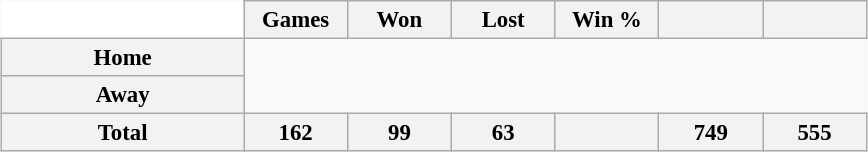<table class="wikitable" style="margin:1em auto; font-size:95%; text-align:center; width:38em; border:0;">
<tr>
<td width="28%" style="background:#fff;border:0;"></td>
<th width="12%">Games</th>
<th width="12%">Won</th>
<th width="12%">Lost</th>
<th width="12%">Win %</th>
<th width="12%"></th>
<th width="12%"></th>
</tr>
<tr>
<th>Home</th>
</tr>
<tr>
<th>Away</th>
</tr>
<tr>
<th>Total</th>
<th>162</th>
<th>99</th>
<th>63</th>
<th></th>
<th>749</th>
<th>555</th>
</tr>
</table>
